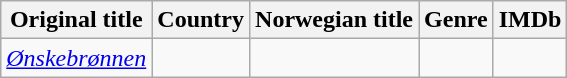<table class="wikitable">
<tr>
<th>Original title</th>
<th>Country</th>
<th>Norwegian title</th>
<th>Genre</th>
<th>IMDb</th>
</tr>
<tr>
<td><em><a href='#'>Ønskebrønnen</a></em></td>
<td></td>
<td></td>
<td></td>
<td></td>
</tr>
</table>
